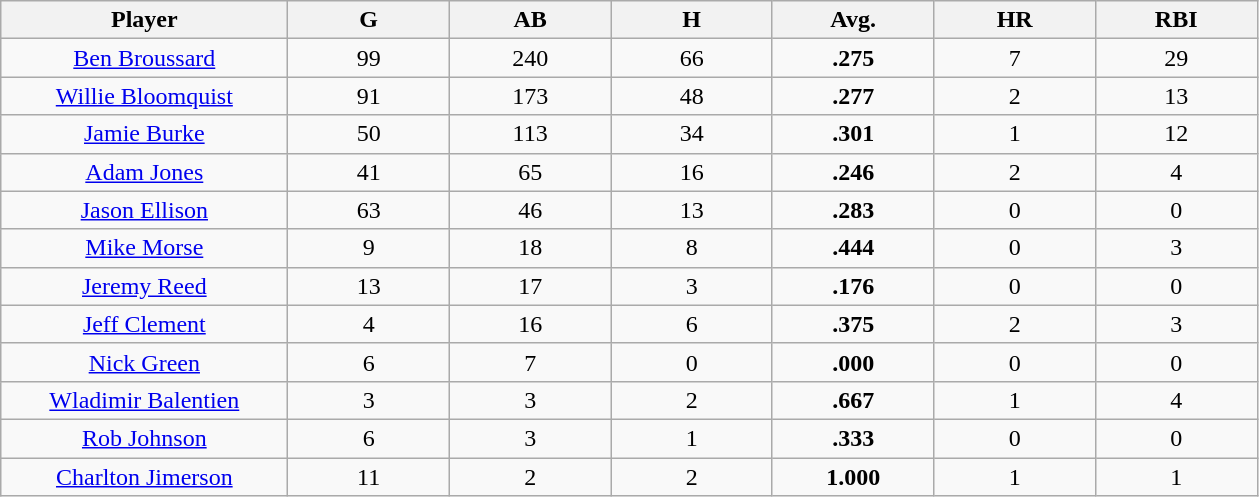<table class="wikitable sortable">
<tr>
<th bgcolor="#DDDDFF" width="16%">Player</th>
<th bgcolor="#DDDDFF" width="9%">G</th>
<th bgcolor="#DDDDFF" width="9%">AB</th>
<th bgcolor="#DDDDFF" width="9%">H</th>
<th bgcolor="#DDDDFF" width="9%">Avg.</th>
<th bgcolor="#DDDDFF" width="9%">HR</th>
<th bgcolor="#DDDDFF" width="9%">RBI</th>
</tr>
<tr align=center>
<td><a href='#'>Ben Broussard</a></td>
<td>99</td>
<td>240</td>
<td>66</td>
<td><strong>.275</strong></td>
<td>7</td>
<td>29</td>
</tr>
<tr align=center>
<td><a href='#'>Willie Bloomquist</a></td>
<td>91</td>
<td>173</td>
<td>48</td>
<td><strong>.277</strong></td>
<td>2</td>
<td>13</td>
</tr>
<tr align=center>
<td><a href='#'>Jamie Burke</a></td>
<td>50</td>
<td>113</td>
<td>34</td>
<td><strong>.301</strong></td>
<td>1</td>
<td>12</td>
</tr>
<tr align=center>
<td><a href='#'>Adam Jones</a></td>
<td>41</td>
<td>65</td>
<td>16</td>
<td><strong>.246</strong></td>
<td>2</td>
<td>4</td>
</tr>
<tr align=center>
<td><a href='#'>Jason Ellison</a></td>
<td>63</td>
<td>46</td>
<td>13</td>
<td><strong>.283</strong></td>
<td>0</td>
<td>0</td>
</tr>
<tr align=center>
<td><a href='#'>Mike Morse</a></td>
<td>9</td>
<td>18</td>
<td>8</td>
<td><strong>.444</strong></td>
<td>0</td>
<td>3</td>
</tr>
<tr align=center>
<td><a href='#'>Jeremy Reed</a></td>
<td>13</td>
<td>17</td>
<td>3</td>
<td><strong>.176</strong></td>
<td>0</td>
<td>0</td>
</tr>
<tr align=center>
<td><a href='#'>Jeff Clement</a></td>
<td>4</td>
<td>16</td>
<td>6</td>
<td><strong>.375</strong></td>
<td>2</td>
<td>3</td>
</tr>
<tr align=center>
<td><a href='#'>Nick Green</a></td>
<td>6</td>
<td>7</td>
<td>0</td>
<td><strong>.000</strong></td>
<td>0</td>
<td>0</td>
</tr>
<tr align=center>
<td><a href='#'>Wladimir Balentien</a></td>
<td>3</td>
<td>3</td>
<td>2</td>
<td><strong>.667</strong></td>
<td>1</td>
<td>4</td>
</tr>
<tr align=center>
<td><a href='#'>Rob Johnson</a></td>
<td>6</td>
<td>3</td>
<td>1</td>
<td><strong>.333</strong></td>
<td>0</td>
<td>0</td>
</tr>
<tr align=center>
<td><a href='#'>Charlton Jimerson</a></td>
<td>11</td>
<td>2</td>
<td>2</td>
<td><strong>1.000</strong></td>
<td>1</td>
<td>1</td>
</tr>
</table>
